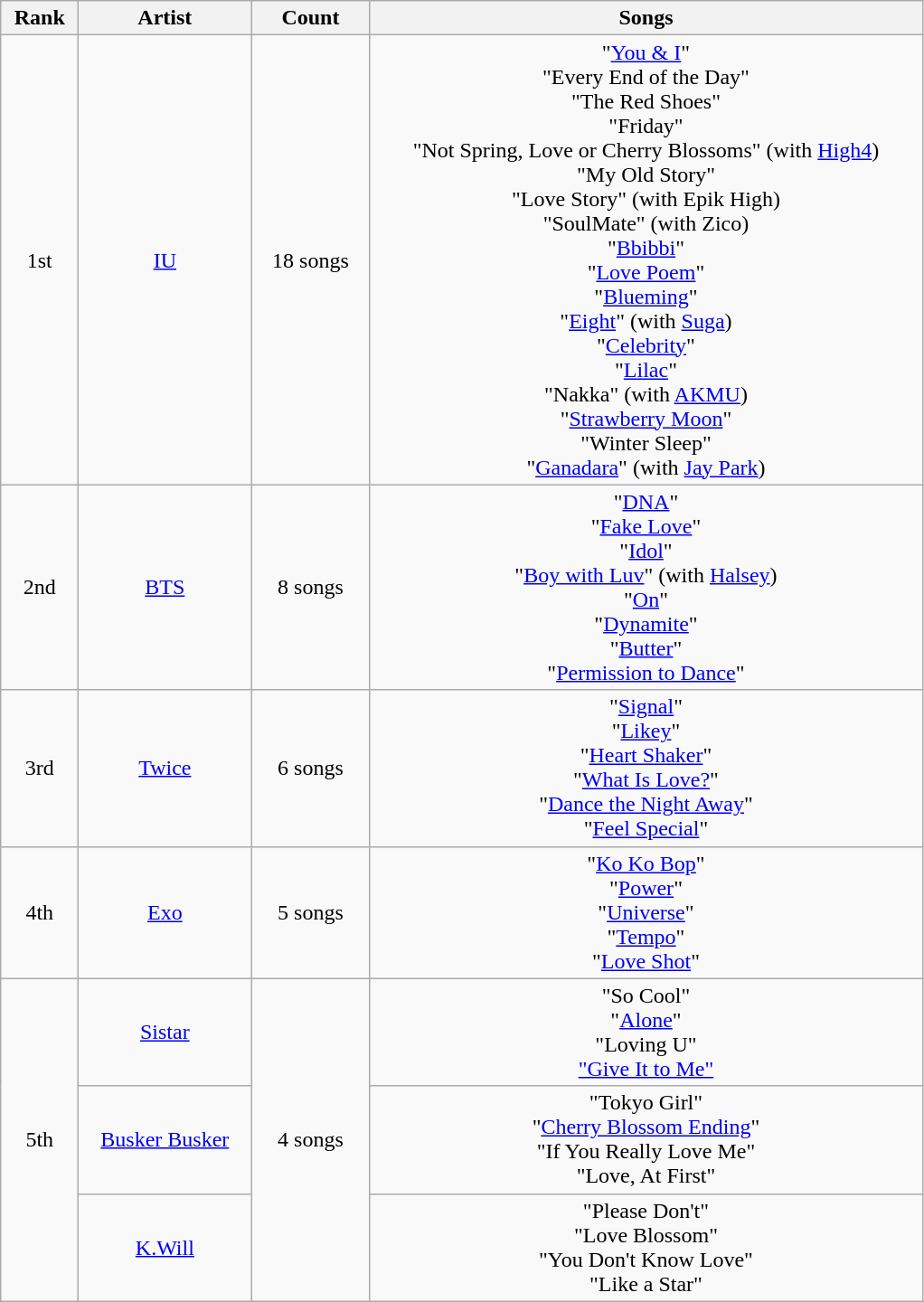<table class="wikitable" style="text-align: center;">
<tr>
<th width="50">Rank</th>
<th width="120">Artist</th>
<th width="80">Count</th>
<th width="400">Songs</th>
</tr>
<tr>
<td>1st</td>
<td><a href='#'>IU</a></td>
<td>18 songs</td>
<td>"<a href='#'>You & I</a>"<br>"Every End of the Day"<br>"The Red Shoes"<br>"Friday"<br>"Not Spring, Love or Cherry Blossoms" (with <a href='#'>High4</a>)<br>"My Old Story"<br>"Love Story" (with Epik High)<br>"SoulMate" (with Zico)<br>"<a href='#'>Bbibbi</a>"<br>"<a href='#'>Love Poem</a>"<br>"<a href='#'>Blueming</a>"<br>"<a href='#'>Eight</a>" (with <a href='#'>Suga</a>)<br>"<a href='#'>Celebrity</a>"<br>"<a href='#'>Lilac</a>"<br>"Nakka" (with <a href='#'>AKMU</a>)<br>"<a href='#'>Strawberry Moon</a>"<br>"Winter Sleep"<br>"<a href='#'>Ganadara</a>" (with <a href='#'>Jay Park</a>)</td>
</tr>
<tr>
<td rowspan="row">2nd</td>
<td><a href='#'>BTS</a></td>
<td rowspan="row">8 songs</td>
<td>"<a href='#'>DNA</a>"<br>"<a href='#'>Fake Love</a>"<br>"<a href='#'>Idol</a>"<br>"<a href='#'>Boy with Luv</a>" (with <a href='#'>Halsey</a>)<br>"<a href='#'>On</a>"<br>"<a href='#'>Dynamite</a>"<br>"<a href='#'>Butter</a>"<br>"<a href='#'>Permission to Dance</a>"</td>
</tr>
<tr>
<td rowspan="row">3rd</td>
<td><a href='#'>Twice</a></td>
<td rowspan="row">6 songs</td>
<td>"<a href='#'>Signal</a>"<br>"<a href='#'>Likey</a>"<br>"<a href='#'>Heart Shaker</a>"<br>"<a href='#'>What Is Love?</a>"<br>"<a href='#'>Dance the Night Away</a>"<br>"<a href='#'>Feel Special</a>"</td>
</tr>
<tr>
<td rowspan="row">4th</td>
<td><a href='#'>Exo</a></td>
<td rowspan="row">5 songs</td>
<td>"<a href='#'>Ko Ko Bop</a>"<br>"<a href='#'>Power</a>"<br>"<a href='#'>Universe</a>"<br>"<a href='#'>Tempo</a>"<br>"<a href='#'>Love Shot</a>"</td>
</tr>
<tr>
<td rowspan="3">5th</td>
<td><a href='#'>Sistar</a></td>
<td rowspan="3">4 songs</td>
<td>"So Cool"<br>"<a href='#'>Alone</a>"<br>"Loving U"<br><a href='#'>"Give It to Me"</a></td>
</tr>
<tr>
<td><a href='#'>Busker Busker</a></td>
<td>"Tokyo Girl"<br>"<a href='#'>Cherry Blossom Ending</a>"<br>"If You Really Love Me"<br>"Love, At First"</td>
</tr>
<tr>
<td><a href='#'>K.Will</a></td>
<td>"Please Don't"<br>"Love Blossom"<br>"You Don't Know Love"<br>"Like a Star"</td>
</tr>
</table>
